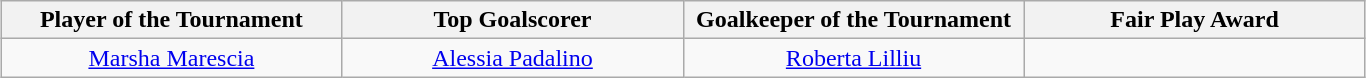<table class=wikitable style="margin:auto; text-align:center">
<tr>
<th style="width: 220px;">Player of the Tournament</th>
<th style="width: 220px;">Top Goalscorer</th>
<th style="width: 220px;">Goalkeeper of the Tournament</th>
<th style="width: 220px;">Fair Play Award</th>
</tr>
<tr>
<td> <a href='#'>Marsha Marescia</a></td>
<td> <a href='#'>Alessia Padalino</a></td>
<td> <a href='#'>Roberta Lilliu</a></td>
<td></td>
</tr>
</table>
